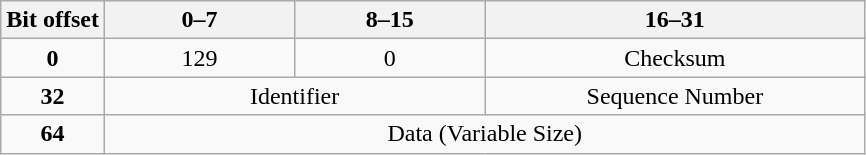<table class="wikitable" style="text-align:center">
<tr>
<th>Bit offset</th>
<th colspan="8" width="22%">0–7</th>
<th colspan="8" width="22%">8–15</th>
<th colspan="16" width="44%">16–31</th>
</tr>
<tr>
<td><strong>0</strong></td>
<td colspan="8">129</td>
<td colspan="8">0</td>
<td colspan="16">Checksum</td>
</tr>
<tr>
<td><strong>32</strong></td>
<td colspan="16">Identifier</td>
<td colspan="16">Sequence Number</td>
</tr>
<tr>
<td><strong>64</strong></td>
<td colspan="32">Data (Variable Size)</td>
</tr>
</table>
